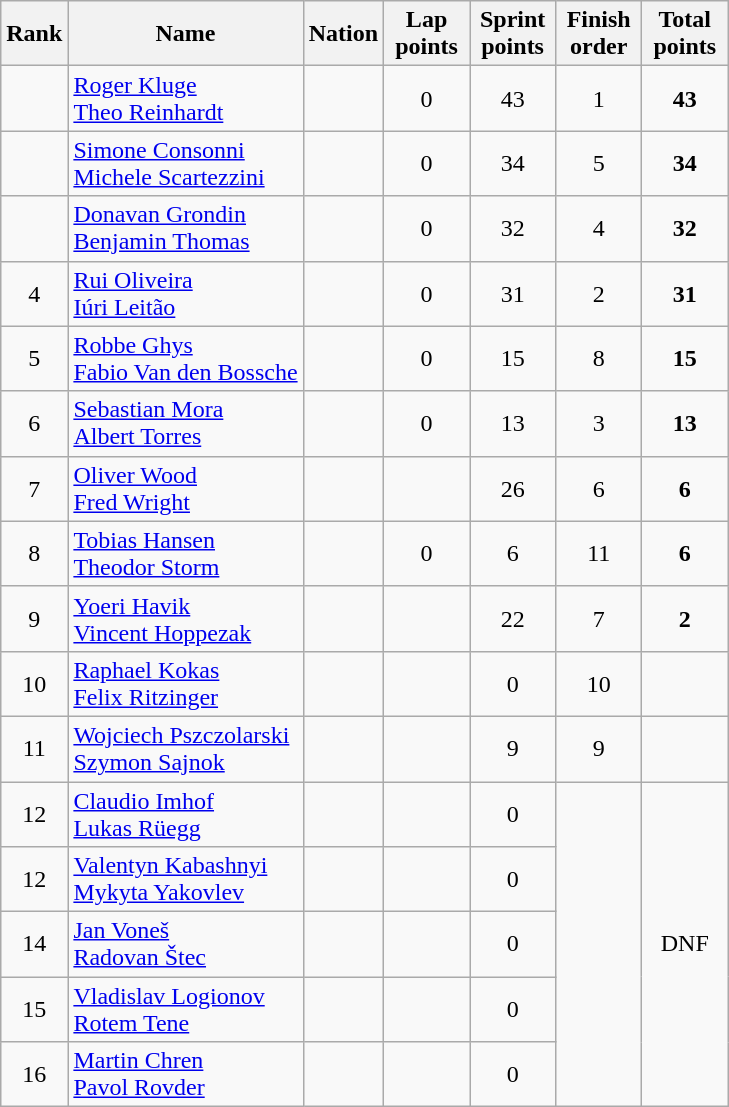<table class="wikitable sortable" style="text-align:center">
<tr>
<th>Rank</th>
<th>Name</th>
<th>Nation</th>
<th width=50>Lap points</th>
<th width=50>Sprint points</th>
<th width=50>Finish order</th>
<th width=50>Total points</th>
</tr>
<tr>
<td></td>
<td align=left><a href='#'>Roger Kluge</a><br><a href='#'>Theo Reinhardt</a></td>
<td align=left></td>
<td>0</td>
<td>43</td>
<td>1</td>
<td><strong>43</strong></td>
</tr>
<tr>
<td></td>
<td align=left><a href='#'>Simone Consonni</a><br><a href='#'>Michele Scartezzini</a></td>
<td align=left></td>
<td>0</td>
<td>34</td>
<td>5</td>
<td><strong>34</strong></td>
</tr>
<tr>
<td></td>
<td align=left><a href='#'>Donavan Grondin</a><br><a href='#'>Benjamin Thomas</a></td>
<td align=left></td>
<td>0</td>
<td>32</td>
<td>4</td>
<td><strong>32</strong></td>
</tr>
<tr>
<td>4</td>
<td align=left><a href='#'>Rui Oliveira</a><br><a href='#'>Iúri Leitão</a></td>
<td align=left></td>
<td>0</td>
<td>31</td>
<td>2</td>
<td><strong>31</strong></td>
</tr>
<tr>
<td>5</td>
<td align=left><a href='#'>Robbe Ghys</a><br><a href='#'>Fabio Van den Bossche</a></td>
<td align=left></td>
<td>0</td>
<td>15</td>
<td>8</td>
<td><strong>15</strong></td>
</tr>
<tr>
<td>6</td>
<td align=left><a href='#'>Sebastian Mora</a><br><a href='#'>Albert Torres</a></td>
<td align=left></td>
<td>0</td>
<td>13</td>
<td>3</td>
<td><strong>13</strong></td>
</tr>
<tr>
<td>7</td>
<td align=left><a href='#'>Oliver Wood</a><br><a href='#'>Fred Wright</a></td>
<td align=left></td>
<td></td>
<td>26</td>
<td>6</td>
<td><strong>6</strong></td>
</tr>
<tr>
<td>8</td>
<td align=left><a href='#'>Tobias Hansen</a><br><a href='#'>Theodor Storm</a></td>
<td align=left></td>
<td>0</td>
<td>6</td>
<td>11</td>
<td><strong>6</strong></td>
</tr>
<tr>
<td>9</td>
<td align=left><a href='#'>Yoeri Havik</a><br><a href='#'>Vincent Hoppezak</a></td>
<td align=left></td>
<td></td>
<td>22</td>
<td>7</td>
<td><strong>2</strong></td>
</tr>
<tr>
<td>10</td>
<td align=left><a href='#'>Raphael Kokas</a><br><a href='#'>Felix Ritzinger</a></td>
<td align=left></td>
<td></td>
<td>0</td>
<td>10</td>
<td><strong></strong></td>
</tr>
<tr>
<td>11</td>
<td align=left><a href='#'>Wojciech Pszczolarski</a><br><a href='#'>Szymon Sajnok</a></td>
<td align=left></td>
<td></td>
<td>9</td>
<td>9</td>
<td><strong></strong></td>
</tr>
<tr>
<td>12</td>
<td align=left><a href='#'>Claudio Imhof</a><br><a href='#'>Lukas Rüegg</a></td>
<td align=left></td>
<td></td>
<td>0</td>
<td rowspan=5></td>
<td rowspan=5>DNF</td>
</tr>
<tr>
<td>12</td>
<td align=left><a href='#'>Valentyn Kabashnyi</a><br><a href='#'>Mykyta Yakovlev</a></td>
<td align=left></td>
<td></td>
<td>0</td>
</tr>
<tr>
<td>14</td>
<td align=left><a href='#'>Jan Voneš</a><br><a href='#'>Radovan Štec</a></td>
<td align=left></td>
<td></td>
<td>0</td>
</tr>
<tr>
<td>15</td>
<td align=left><a href='#'>Vladislav Logionov</a><br><a href='#'>Rotem Tene</a></td>
<td align=left></td>
<td></td>
<td>0</td>
</tr>
<tr>
<td>16</td>
<td align=left><a href='#'>Martin Chren</a><br><a href='#'>Pavol Rovder</a></td>
<td align=left></td>
<td></td>
<td>0</td>
</tr>
</table>
